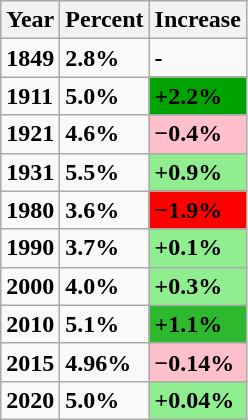<table class="wikitable">
<tr>
<th><strong>Year</strong></th>
<th><strong>Percent</strong></th>
<th><strong>Increase</strong></th>
</tr>
<tr>
<td><strong>1849</strong></td>
<td><strong>2.8%</strong></td>
<td><strong>-</strong></td>
</tr>
<tr>
<td><strong>1911</strong></td>
<td><strong>5.0%</strong></td>
<td style="background: #00A300"><strong>+2.2%</strong></td>
</tr>
<tr>
<td><strong>1921</strong></td>
<td><strong>4.6%</strong></td>
<td style="background: pink"><strong>−0.4%</strong></td>
</tr>
<tr>
<td><strong>1931</strong></td>
<td><strong>5.5%</strong></td>
<td style="background: lightgreen"><strong>+0.9%</strong></td>
</tr>
<tr>
<td><strong>1980</strong></td>
<td><strong>3.6%</strong></td>
<td style="background: red"><strong>−1.9%</strong></td>
</tr>
<tr>
<td><strong>1990</strong></td>
<td><strong>3.7%</strong></td>
<td style="background: lightgreen"><strong>+0.1%</strong></td>
</tr>
<tr>
<td><strong>2000</strong></td>
<td><strong>4.0%</strong></td>
<td style="background: lightgreen"><strong>+0.3%</strong></td>
</tr>
<tr>
<td><strong>2010</strong></td>
<td><strong>5.1%</strong></td>
<td style="background: #2EB82E"><strong>+1.1%</strong></td>
</tr>
<tr>
<td><strong>2015</strong></td>
<td><strong>4.96%</strong></td>
<td style="background: pink"><strong>−0.14%</strong></td>
</tr>
<tr>
<td><strong>2020</strong></td>
<td><strong>5.0%</strong></td>
<td style="background: lightgreen"><strong>+0.04%</strong></td>
</tr>
</table>
